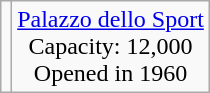<table class="wikitable" style="margin:1em auto; text-align:center">
<tr>
<td></td>
<td><a href='#'>Palazzo dello Sport</a><br>Capacity: 12,000<br>Opened in 1960</td>
</tr>
</table>
